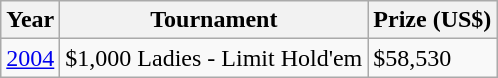<table class="wikitable">
<tr>
<th>Year</th>
<th>Tournament</th>
<th>Prize (US$)</th>
</tr>
<tr>
<td><a href='#'>2004</a></td>
<td>$1,000 Ladies - Limit Hold'em</td>
<td>$58,530</td>
</tr>
</table>
